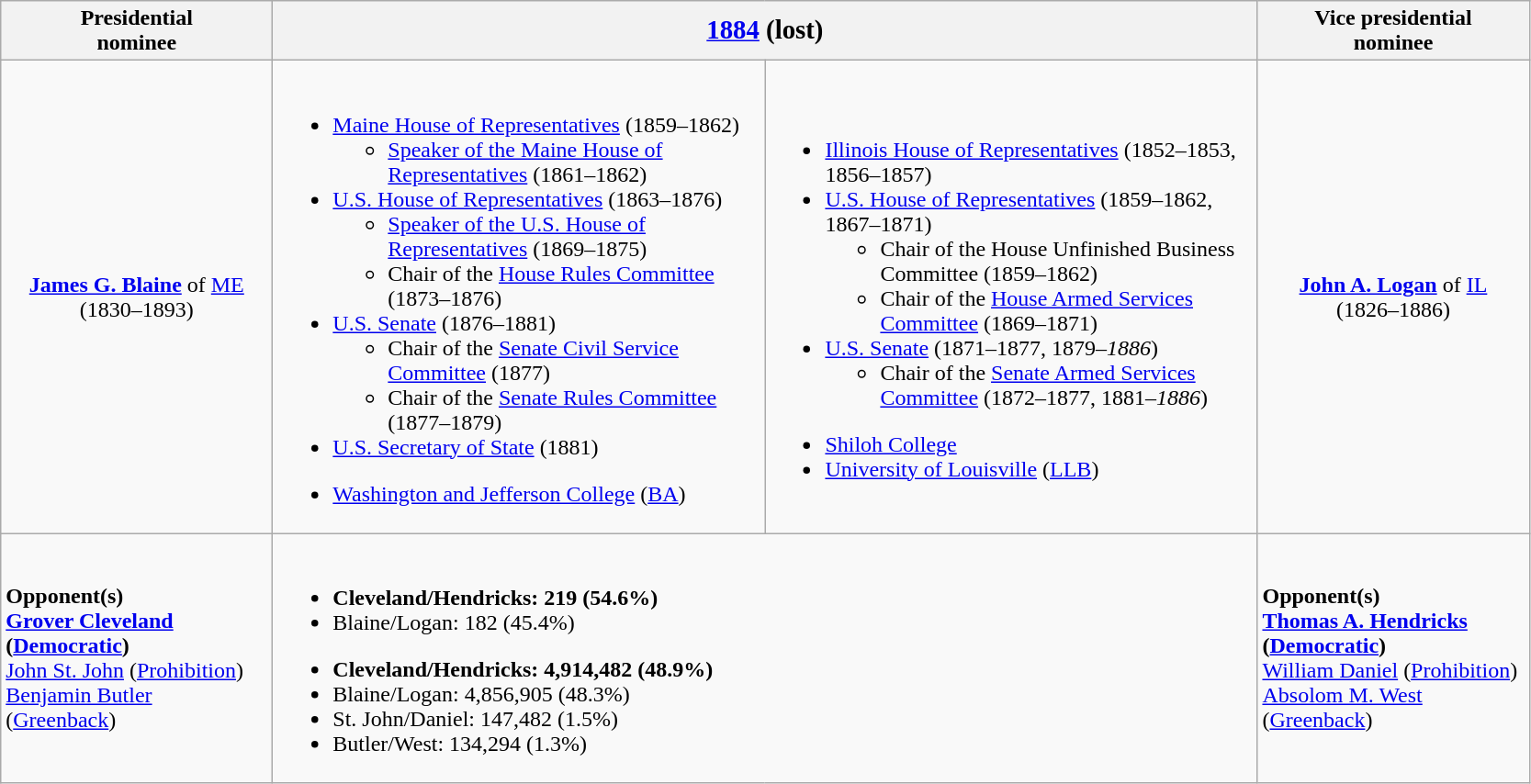<table class="wikitable">
<tr>
<th width=190>Presidential<br>nominee</th>
<th colspan=2><big><a href='#'>1884</a> (lost)</big></th>
<th width=190>Vice presidential<br>nominee</th>
</tr>
<tr>
<td style="text-align:center;"><strong><a href='#'>James G. Blaine</a></strong> of <a href='#'>ME</a><br>(1830–1893)<br></td>
<td width=350><br><ul><li><a href='#'>Maine House of Representatives</a> (1859–1862)<ul><li><a href='#'>Speaker of the Maine House of Representatives</a> (1861–1862)</li></ul></li><li><a href='#'>U.S. House of Representatives</a> (1863–1876)<ul><li><a href='#'>Speaker of the U.S. House of Representatives</a> (1869–1875)</li><li>Chair of the <a href='#'>House Rules Committee</a> (1873–1876)</li></ul></li><li><a href='#'>U.S. Senate</a> (1876–1881)<ul><li>Chair of the <a href='#'>Senate Civil Service Committee</a> (1877)</li><li>Chair of the <a href='#'>Senate Rules Committee</a> (1877–1879)</li></ul></li><li><a href='#'>U.S. Secretary of State</a> (1881)</li></ul><ul><li><a href='#'>Washington and Jefferson College</a> (<a href='#'>BA</a>)</li></ul></td>
<td width=350><br><ul><li><a href='#'>Illinois House of Representatives</a> (1852–1853, 1856–1857)</li><li><a href='#'>U.S. House of Representatives</a> (1859–1862, 1867–1871)<ul><li>Chair of the House Unfinished Business Committee (1859–1862)</li><li>Chair of the <a href='#'>House Armed Services Committee</a> (1869–1871)</li></ul></li><li><a href='#'>U.S. Senate</a> (1871–1877, 1879–<em>1886</em>)<ul><li>Chair of the <a href='#'>Senate Armed Services Committee</a> (1872–1877, 1881–<em>1886</em>)</li></ul></li></ul><ul><li><a href='#'>Shiloh College</a></li><li><a href='#'>University of Louisville</a> (<a href='#'>LLB</a>)</li></ul></td>
<td style="text-align:center;"><strong><a href='#'>John A. Logan</a></strong> of <a href='#'>IL</a><br>(1826–1886)<br></td>
</tr>
<tr>
<td><strong>Opponent(s)</strong><br><strong><a href='#'>Grover Cleveland</a> (<a href='#'>Democratic</a>)</strong><br><a href='#'>John St. John</a> (<a href='#'>Prohibition</a>)<br><a href='#'>Benjamin Butler</a> (<a href='#'>Greenback</a>)</td>
<td colspan=2><br><ul><li><strong>Cleveland/Hendricks: 219 (54.6%)</strong></li><li>Blaine/Logan: 182 (45.4%)</li></ul><ul><li><strong>Cleveland/Hendricks: 4,914,482 (48.9%)</strong></li><li>Blaine/Logan: 4,856,905 (48.3%)</li><li>St. John/Daniel: 147,482 (1.5%)</li><li>Butler/West: 134,294 (1.3%)</li></ul></td>
<td><strong>Opponent(s)</strong><br><strong><a href='#'>Thomas A. Hendricks</a> (<a href='#'>Democratic</a>)</strong><br><a href='#'>William Daniel</a> (<a href='#'>Prohibition</a>)<br><a href='#'>Absolom M. West</a> (<a href='#'>Greenback</a>)</td>
</tr>
</table>
